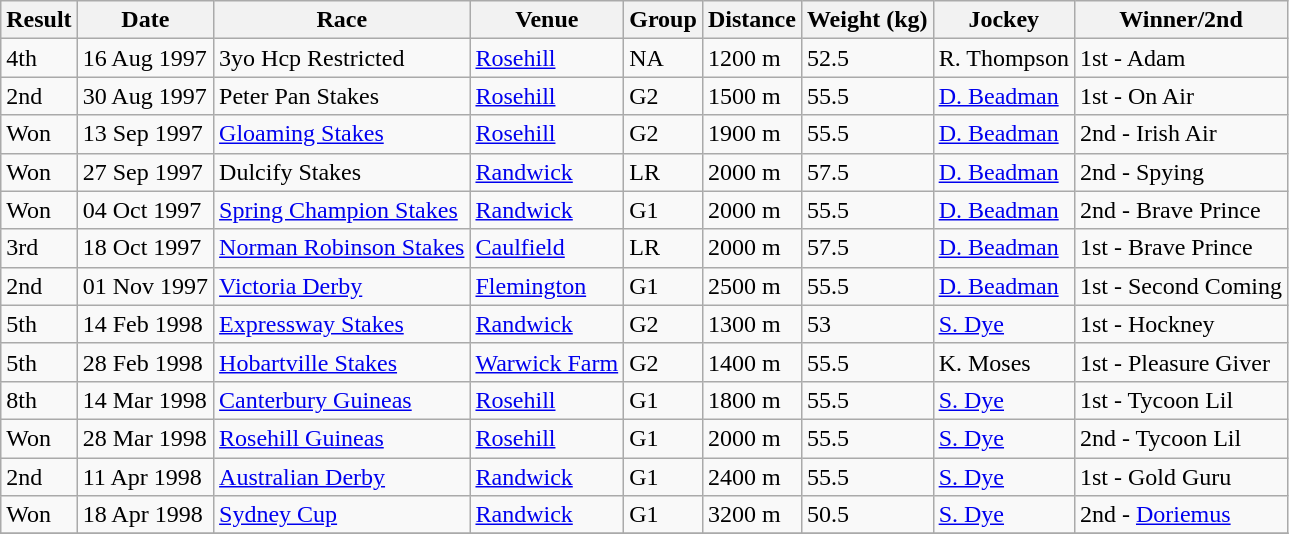<table class="wikitable">
<tr>
<th>Result</th>
<th>Date</th>
<th>Race</th>
<th>Venue</th>
<th>Group</th>
<th>Distance</th>
<th>Weight (kg)</th>
<th>Jockey</th>
<th>Winner/2nd</th>
</tr>
<tr>
<td>4th</td>
<td>16 Aug 1997</td>
<td>3yo Hcp Restricted</td>
<td><a href='#'>Rosehill</a></td>
<td>NA</td>
<td>1200 m</td>
<td>52.5</td>
<td>R. Thompson</td>
<td>1st - Adam</td>
</tr>
<tr>
<td>2nd</td>
<td>30 Aug 1997</td>
<td>Peter Pan Stakes</td>
<td><a href='#'>Rosehill</a></td>
<td>G2</td>
<td>1500 m</td>
<td>55.5</td>
<td><a href='#'>D. Beadman</a></td>
<td>1st - On Air</td>
</tr>
<tr>
<td>Won</td>
<td>13 Sep 1997</td>
<td><a href='#'>Gloaming Stakes</a></td>
<td><a href='#'>Rosehill</a></td>
<td>G2</td>
<td>1900 m</td>
<td>55.5</td>
<td><a href='#'>D. Beadman</a></td>
<td>2nd - Irish Air</td>
</tr>
<tr>
<td>Won</td>
<td>27 Sep 1997</td>
<td>Dulcify Stakes</td>
<td><a href='#'>Randwick</a></td>
<td>LR</td>
<td>2000 m</td>
<td>57.5</td>
<td><a href='#'>D. Beadman</a></td>
<td>2nd - Spying</td>
</tr>
<tr>
<td>Won</td>
<td>04 Oct 1997</td>
<td><a href='#'>Spring Champion Stakes</a></td>
<td><a href='#'>Randwick</a></td>
<td>G1</td>
<td>2000 m</td>
<td>55.5</td>
<td><a href='#'>D. Beadman</a></td>
<td>2nd - Brave Prince</td>
</tr>
<tr>
<td>3rd</td>
<td>18 Oct 1997</td>
<td><a href='#'>Norman Robinson Stakes</a></td>
<td><a href='#'>Caulfield</a></td>
<td>LR</td>
<td>2000 m</td>
<td>57.5</td>
<td><a href='#'>D. Beadman</a></td>
<td>1st - Brave Prince</td>
</tr>
<tr>
<td>2nd</td>
<td>01 Nov 1997</td>
<td><a href='#'>Victoria Derby</a></td>
<td><a href='#'>Flemington</a></td>
<td>G1</td>
<td>2500 m</td>
<td>55.5</td>
<td><a href='#'>D. Beadman</a></td>
<td>1st - Second Coming</td>
</tr>
<tr>
<td>5th</td>
<td>14 Feb 1998</td>
<td><a href='#'>Expressway Stakes</a></td>
<td><a href='#'>Randwick</a></td>
<td>G2</td>
<td>1300 m</td>
<td>53</td>
<td><a href='#'>S. Dye</a></td>
<td>1st - Hockney</td>
</tr>
<tr>
<td>5th</td>
<td>28 Feb 1998</td>
<td><a href='#'>Hobartville Stakes</a></td>
<td><a href='#'>Warwick Farm</a></td>
<td>G2</td>
<td>1400 m</td>
<td>55.5</td>
<td>K. Moses</td>
<td>1st - Pleasure Giver</td>
</tr>
<tr>
<td>8th</td>
<td>14 Mar 1998</td>
<td><a href='#'>Canterbury Guineas</a></td>
<td><a href='#'>Rosehill</a></td>
<td>G1</td>
<td>1800 m</td>
<td>55.5</td>
<td><a href='#'>S. Dye</a></td>
<td>1st - Tycoon Lil</td>
</tr>
<tr>
<td>Won</td>
<td>28 Mar 1998</td>
<td><a href='#'>Rosehill Guineas</a></td>
<td><a href='#'>Rosehill</a></td>
<td>G1</td>
<td>2000 m</td>
<td>55.5</td>
<td><a href='#'>S. Dye</a></td>
<td>2nd - Tycoon Lil</td>
</tr>
<tr>
<td>2nd</td>
<td>11 Apr 1998</td>
<td><a href='#'>Australian Derby</a></td>
<td><a href='#'>Randwick</a></td>
<td>G1</td>
<td>2400 m</td>
<td>55.5</td>
<td><a href='#'>S. Dye</a></td>
<td>1st - Gold Guru</td>
</tr>
<tr>
<td>Won</td>
<td>18 Apr 1998</td>
<td><a href='#'>Sydney Cup</a></td>
<td><a href='#'>Randwick</a></td>
<td>G1</td>
<td>3200 m</td>
<td>50.5</td>
<td><a href='#'>S. Dye</a></td>
<td>2nd - <a href='#'>Doriemus</a></td>
</tr>
<tr>
</tr>
</table>
